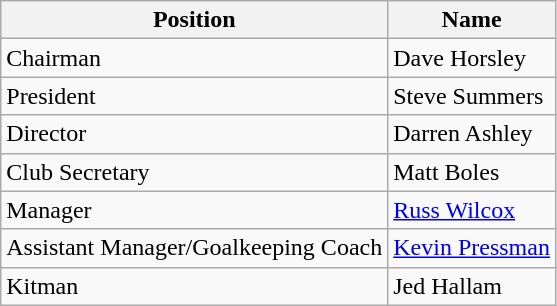<table class=wikitable>
<tr>
<th>Position</th>
<th>Name</th>
</tr>
<tr>
<td>Chairman</td>
<td>Dave Horsley</td>
</tr>
<tr>
<td>President</td>
<td>Steve Summers</td>
</tr>
<tr>
<td>Director</td>
<td>Darren Ashley</td>
</tr>
<tr>
<td>Club Secretary</td>
<td>Matt Boles</td>
</tr>
<tr>
<td>Manager</td>
<td><a href='#'>Russ Wilcox</a></td>
</tr>
<tr>
<td>Assistant Manager/Goalkeeping Coach</td>
<td><a href='#'>Kevin Pressman</a></td>
</tr>
<tr>
<td>Kitman</td>
<td>Jed Hallam</td>
</tr>
</table>
